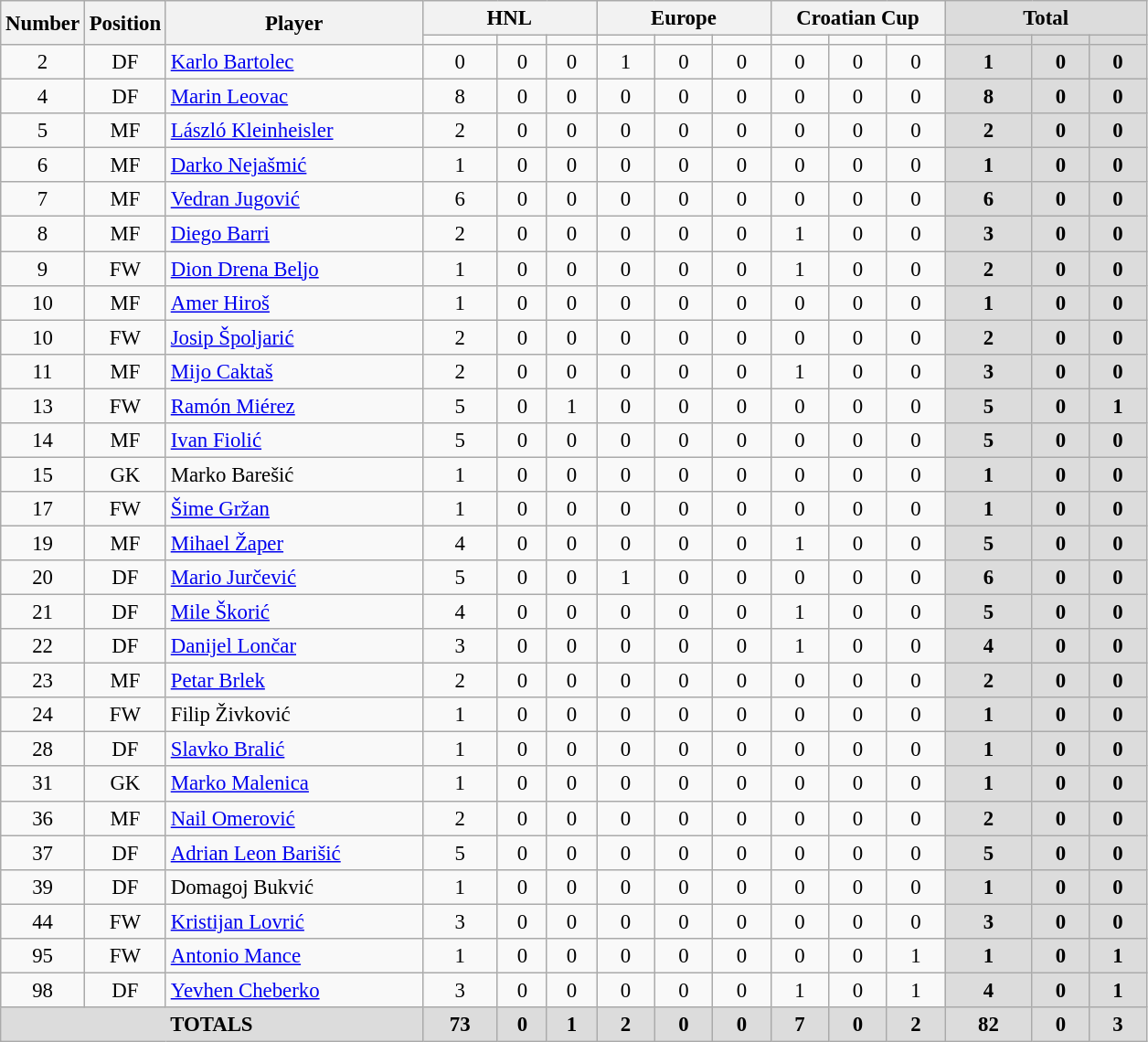<table class="wikitable" style="font-size: 95%; text-align: center;">
<tr>
<th width=40 rowspan="2" align="center">Number</th>
<th width=40 rowspan="2" align="center">Position</th>
<th width=180 rowspan="2" align="center">Player</th>
<th width=120 colspan="3" align="center">HNL</th>
<th width=120 colspan="3" align="center">Europe</th>
<th width=120 colspan="3" align="center">Croatian Cup</th>
<th width=140 colspan="3" align="center" style="background: #DCDCDC">Total</th>
</tr>
<tr>
<td></td>
<td></td>
<td></td>
<td></td>
<td></td>
<td></td>
<td></td>
<td></td>
<td></td>
<th style="background: #DCDCDC"></th>
<th style="background: #DCDCDC"></th>
<th style="background: #DCDCDC"></th>
</tr>
<tr>
<td>2</td>
<td>DF</td>
<td style="text-align:left;"> <a href='#'>Karlo Bartolec</a></td>
<td>0</td>
<td>0</td>
<td>0</td>
<td>1</td>
<td>0</td>
<td>0</td>
<td>0</td>
<td>0</td>
<td>0</td>
<th style="background: #DCDCDC">1</th>
<th style="background: #DCDCDC">0</th>
<th style="background: #DCDCDC">0</th>
</tr>
<tr>
<td>4</td>
<td>DF</td>
<td style="text-align:left;"> <a href='#'>Marin Leovac</a></td>
<td>8</td>
<td>0</td>
<td>0</td>
<td>0</td>
<td>0</td>
<td>0</td>
<td>0</td>
<td>0</td>
<td>0</td>
<th style="background: #DCDCDC">8</th>
<th style="background: #DCDCDC">0</th>
<th style="background: #DCDCDC">0</th>
</tr>
<tr>
<td>5</td>
<td>MF</td>
<td style="text-align:left;"> <a href='#'>László Kleinheisler</a></td>
<td>2</td>
<td>0</td>
<td>0</td>
<td>0</td>
<td>0</td>
<td>0</td>
<td>0</td>
<td>0</td>
<td>0</td>
<th style="background: #DCDCDC">2</th>
<th style="background: #DCDCDC">0</th>
<th style="background: #DCDCDC">0</th>
</tr>
<tr>
<td>6</td>
<td>MF</td>
<td style="text-align:left;"> <a href='#'>Darko Nejašmić</a></td>
<td>1</td>
<td>0</td>
<td>0</td>
<td>0</td>
<td>0</td>
<td>0</td>
<td>0</td>
<td>0</td>
<td>0</td>
<th style="background: #DCDCDC">1</th>
<th style="background: #DCDCDC">0</th>
<th style="background: #DCDCDC">0</th>
</tr>
<tr>
<td>7</td>
<td>MF</td>
<td style="text-align:left;"> <a href='#'>Vedran Jugović</a></td>
<td>6</td>
<td>0</td>
<td>0</td>
<td>0</td>
<td>0</td>
<td>0</td>
<td>0</td>
<td>0</td>
<td>0</td>
<th style="background: #DCDCDC">6</th>
<th style="background: #DCDCDC">0</th>
<th style="background: #DCDCDC">0</th>
</tr>
<tr>
<td>8</td>
<td>MF</td>
<td style="text-align:left;"> <a href='#'>Diego Barri</a></td>
<td>2</td>
<td>0</td>
<td>0</td>
<td>0</td>
<td>0</td>
<td>0</td>
<td>1</td>
<td>0</td>
<td>0</td>
<th style="background: #DCDCDC">3</th>
<th style="background: #DCDCDC">0</th>
<th style="background: #DCDCDC">0</th>
</tr>
<tr>
<td>9</td>
<td>FW</td>
<td style="text-align:left;"> <a href='#'>Dion Drena Beljo</a></td>
<td>1</td>
<td>0</td>
<td>0</td>
<td>0</td>
<td>0</td>
<td>0</td>
<td>1</td>
<td>0</td>
<td>0</td>
<th style="background: #DCDCDC">2</th>
<th style="background: #DCDCDC">0</th>
<th style="background: #DCDCDC">0</th>
</tr>
<tr>
<td>10</td>
<td>MF</td>
<td style="text-align:left;"> <a href='#'>Amer Hiroš</a></td>
<td>1</td>
<td>0</td>
<td>0</td>
<td>0</td>
<td>0</td>
<td>0</td>
<td>0</td>
<td>0</td>
<td>0</td>
<th style="background: #DCDCDC">1</th>
<th style="background: #DCDCDC">0</th>
<th style="background: #DCDCDC">0</th>
</tr>
<tr>
<td>10</td>
<td>FW</td>
<td style="text-align:left;"> <a href='#'>Josip Špoljarić</a></td>
<td>2</td>
<td>0</td>
<td>0</td>
<td>0</td>
<td>0</td>
<td>0</td>
<td>0</td>
<td>0</td>
<td>0</td>
<th style="background: #DCDCDC">2</th>
<th style="background: #DCDCDC">0</th>
<th style="background: #DCDCDC">0</th>
</tr>
<tr>
<td>11</td>
<td>MF</td>
<td style="text-align:left;"> <a href='#'>Mijo Caktaš</a></td>
<td>2</td>
<td>0</td>
<td>0</td>
<td>0</td>
<td>0</td>
<td>0</td>
<td>1</td>
<td>0</td>
<td>0</td>
<th style="background: #DCDCDC">3</th>
<th style="background: #DCDCDC">0</th>
<th style="background: #DCDCDC">0</th>
</tr>
<tr>
<td>13</td>
<td>FW</td>
<td style="text-align:left;"> <a href='#'>Ramón Miérez</a></td>
<td>5</td>
<td>0</td>
<td>1</td>
<td>0</td>
<td>0</td>
<td>0</td>
<td>0</td>
<td>0</td>
<td>0</td>
<th style="background: #DCDCDC">5</th>
<th style="background: #DCDCDC">0</th>
<th style="background: #DCDCDC">1</th>
</tr>
<tr>
<td>14</td>
<td>MF</td>
<td style="text-align:left;"> <a href='#'>Ivan Fiolić</a></td>
<td>5</td>
<td>0</td>
<td>0</td>
<td>0</td>
<td>0</td>
<td>0</td>
<td>0</td>
<td>0</td>
<td>0</td>
<th style="background: #DCDCDC">5</th>
<th style="background: #DCDCDC">0</th>
<th style="background: #DCDCDC">0</th>
</tr>
<tr>
<td>15</td>
<td>GK</td>
<td style="text-align:left;"> Marko Barešić</td>
<td>1</td>
<td>0</td>
<td>0</td>
<td>0</td>
<td>0</td>
<td>0</td>
<td>0</td>
<td>0</td>
<td>0</td>
<th style="background: #DCDCDC">1</th>
<th style="background: #DCDCDC">0</th>
<th style="background: #DCDCDC">0</th>
</tr>
<tr>
<td>17</td>
<td>FW</td>
<td style="text-align:left;"> <a href='#'>Šime Gržan</a></td>
<td>1</td>
<td>0</td>
<td>0</td>
<td>0</td>
<td>0</td>
<td>0</td>
<td>0</td>
<td>0</td>
<td>0</td>
<th style="background: #DCDCDC">1</th>
<th style="background: #DCDCDC">0</th>
<th style="background: #DCDCDC">0</th>
</tr>
<tr>
<td>19</td>
<td>MF</td>
<td style="text-align:left;"> <a href='#'>Mihael Žaper</a></td>
<td>4</td>
<td>0</td>
<td>0</td>
<td>0</td>
<td>0</td>
<td>0</td>
<td>1</td>
<td>0</td>
<td>0</td>
<th style="background: #DCDCDC">5</th>
<th style="background: #DCDCDC">0</th>
<th style="background: #DCDCDC">0</th>
</tr>
<tr>
<td>20</td>
<td>DF</td>
<td style="text-align:left;"> <a href='#'>Mario Jurčević</a></td>
<td>5</td>
<td>0</td>
<td>0</td>
<td>1</td>
<td>0</td>
<td>0</td>
<td>0</td>
<td>0</td>
<td>0</td>
<th style="background: #DCDCDC">6</th>
<th style="background: #DCDCDC">0</th>
<th style="background: #DCDCDC">0</th>
</tr>
<tr>
<td>21</td>
<td>DF</td>
<td style="text-align:left;"> <a href='#'>Mile Škorić</a></td>
<td>4</td>
<td>0</td>
<td>0</td>
<td>0</td>
<td>0</td>
<td>0</td>
<td>1</td>
<td>0</td>
<td>0</td>
<th style="background: #DCDCDC">5</th>
<th style="background: #DCDCDC">0</th>
<th style="background: #DCDCDC">0</th>
</tr>
<tr>
<td>22</td>
<td>DF</td>
<td style="text-align:left;"> <a href='#'>Danijel Lončar</a></td>
<td>3</td>
<td>0</td>
<td>0</td>
<td>0</td>
<td>0</td>
<td>0</td>
<td>1</td>
<td>0</td>
<td>0</td>
<th style="background: #DCDCDC">4</th>
<th style="background: #DCDCDC">0</th>
<th style="background: #DCDCDC">0</th>
</tr>
<tr>
<td>23</td>
<td>MF</td>
<td style="text-align:left;"> <a href='#'>Petar Brlek</a></td>
<td>2</td>
<td>0</td>
<td>0</td>
<td>0</td>
<td>0</td>
<td>0</td>
<td>0</td>
<td>0</td>
<td>0</td>
<th style="background: #DCDCDC">2</th>
<th style="background: #DCDCDC">0</th>
<th style="background: #DCDCDC">0</th>
</tr>
<tr>
<td>24</td>
<td>FW</td>
<td style="text-align:left;"> Filip Živković</td>
<td>1</td>
<td>0</td>
<td>0</td>
<td>0</td>
<td>0</td>
<td>0</td>
<td>0</td>
<td>0</td>
<td>0</td>
<th style="background: #DCDCDC">1</th>
<th style="background: #DCDCDC">0</th>
<th style="background: #DCDCDC">0</th>
</tr>
<tr>
<td>28</td>
<td>DF</td>
<td style="text-align:left;"> <a href='#'>Slavko Bralić</a></td>
<td>1</td>
<td>0</td>
<td>0</td>
<td>0</td>
<td>0</td>
<td>0</td>
<td>0</td>
<td>0</td>
<td>0</td>
<th style="background: #DCDCDC">1</th>
<th style="background: #DCDCDC">0</th>
<th style="background: #DCDCDC">0</th>
</tr>
<tr>
<td>31</td>
<td>GK</td>
<td style="text-align:left;"> <a href='#'>Marko Malenica</a></td>
<td>1</td>
<td>0</td>
<td>0</td>
<td>0</td>
<td>0</td>
<td>0</td>
<td>0</td>
<td>0</td>
<td>0</td>
<th style="background: #DCDCDC">1</th>
<th style="background: #DCDCDC">0</th>
<th style="background: #DCDCDC">0</th>
</tr>
<tr>
<td>36</td>
<td>MF</td>
<td style="text-align:left;"> <a href='#'>Nail Omerović</a></td>
<td>2</td>
<td>0</td>
<td>0</td>
<td>0</td>
<td>0</td>
<td>0</td>
<td>0</td>
<td>0</td>
<td>0</td>
<th style="background: #DCDCDC">2</th>
<th style="background: #DCDCDC">0</th>
<th style="background: #DCDCDC">0</th>
</tr>
<tr>
<td>37</td>
<td>DF</td>
<td style="text-align:left;"> <a href='#'>Adrian Leon Barišić</a></td>
<td>5</td>
<td>0</td>
<td>0</td>
<td>0</td>
<td>0</td>
<td>0</td>
<td>0</td>
<td>0</td>
<td>0</td>
<th style="background: #DCDCDC">5</th>
<th style="background: #DCDCDC">0</th>
<th style="background: #DCDCDC">0</th>
</tr>
<tr>
<td>39</td>
<td>DF</td>
<td style="text-align:left;"> Domagoj Bukvić</td>
<td>1</td>
<td>0</td>
<td>0</td>
<td>0</td>
<td>0</td>
<td>0</td>
<td>0</td>
<td>0</td>
<td>0</td>
<th style="background: #DCDCDC">1</th>
<th style="background: #DCDCDC">0</th>
<th style="background: #DCDCDC">0</th>
</tr>
<tr>
<td>44</td>
<td>FW</td>
<td style="text-align:left;"> <a href='#'>Kristijan Lovrić</a></td>
<td>3</td>
<td>0</td>
<td>0</td>
<td>0</td>
<td>0</td>
<td>0</td>
<td>0</td>
<td>0</td>
<td>0</td>
<th style="background: #DCDCDC">3</th>
<th style="background: #DCDCDC">0</th>
<th style="background: #DCDCDC">0</th>
</tr>
<tr>
<td>95</td>
<td>FW</td>
<td style="text-align:left;"> <a href='#'>Antonio Mance</a></td>
<td>1</td>
<td>0</td>
<td>0</td>
<td>0</td>
<td>0</td>
<td>0</td>
<td>0</td>
<td>0</td>
<td>1</td>
<th style="background: #DCDCDC">1</th>
<th style="background: #DCDCDC">0</th>
<th style="background: #DCDCDC">1</th>
</tr>
<tr>
<td>98</td>
<td>DF</td>
<td style="text-align:left;"> <a href='#'>Yevhen Cheberko</a></td>
<td>3</td>
<td>0</td>
<td>0</td>
<td>0</td>
<td>0</td>
<td>0</td>
<td>1</td>
<td>0</td>
<td>1</td>
<th style="background: #DCDCDC">4</th>
<th style="background: #DCDCDC">0</th>
<th style="background: #DCDCDC">1</th>
</tr>
<tr>
<th colspan="3" align="center" style="background: #DCDCDC">TOTALS</th>
<th style="background: #DCDCDC">73</th>
<th style="background: #DCDCDC">0</th>
<th style="background: #DCDCDC">1</th>
<th style="background: #DCDCDC">2</th>
<th style="background: #DCDCDC">0</th>
<th style="background: #DCDCDC">0</th>
<th style="background: #DCDCDC">7</th>
<th style="background: #DCDCDC">0</th>
<th style="background: #DCDCDC">2</th>
<th style="background: #DCDCDC">82</th>
<th style="background: #DCDCDC">0</th>
<th style="background: #DCDCDC">3</th>
</tr>
</table>
